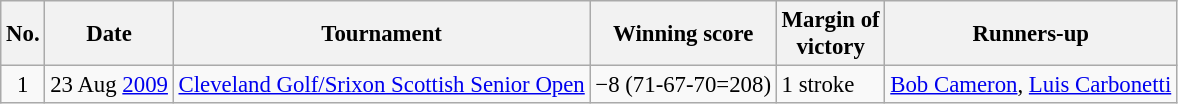<table class="wikitable" style="font-size:95%;">
<tr>
<th>No.</th>
<th>Date</th>
<th>Tournament</th>
<th>Winning score</th>
<th>Margin of<br>victory</th>
<th>Runners-up</th>
</tr>
<tr>
<td align=center>1</td>
<td align=right>23 Aug <a href='#'>2009</a></td>
<td><a href='#'>Cleveland Golf/Srixon Scottish Senior Open</a></td>
<td>−8 (71-67-70=208)</td>
<td>1 stroke</td>
<td> <a href='#'>Bob Cameron</a>,  <a href='#'>Luis Carbonetti</a></td>
</tr>
</table>
